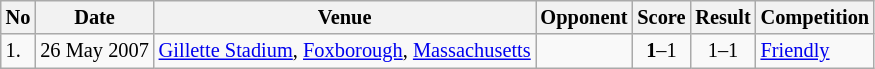<table class="wikitable" style="font-size:85%;">
<tr>
<th>No</th>
<th>Date</th>
<th>Venue</th>
<th>Opponent</th>
<th>Score</th>
<th>Result</th>
<th>Competition</th>
</tr>
<tr>
<td>1.</td>
<td>26 May 2007</td>
<td><a href='#'>Gillette Stadium</a>, <a href='#'>Foxborough</a>, <a href='#'>Massachusetts</a></td>
<td></td>
<td align=center><strong>1</strong>–1</td>
<td align=center>1–1</td>
<td><a href='#'>Friendly</a></td>
</tr>
</table>
